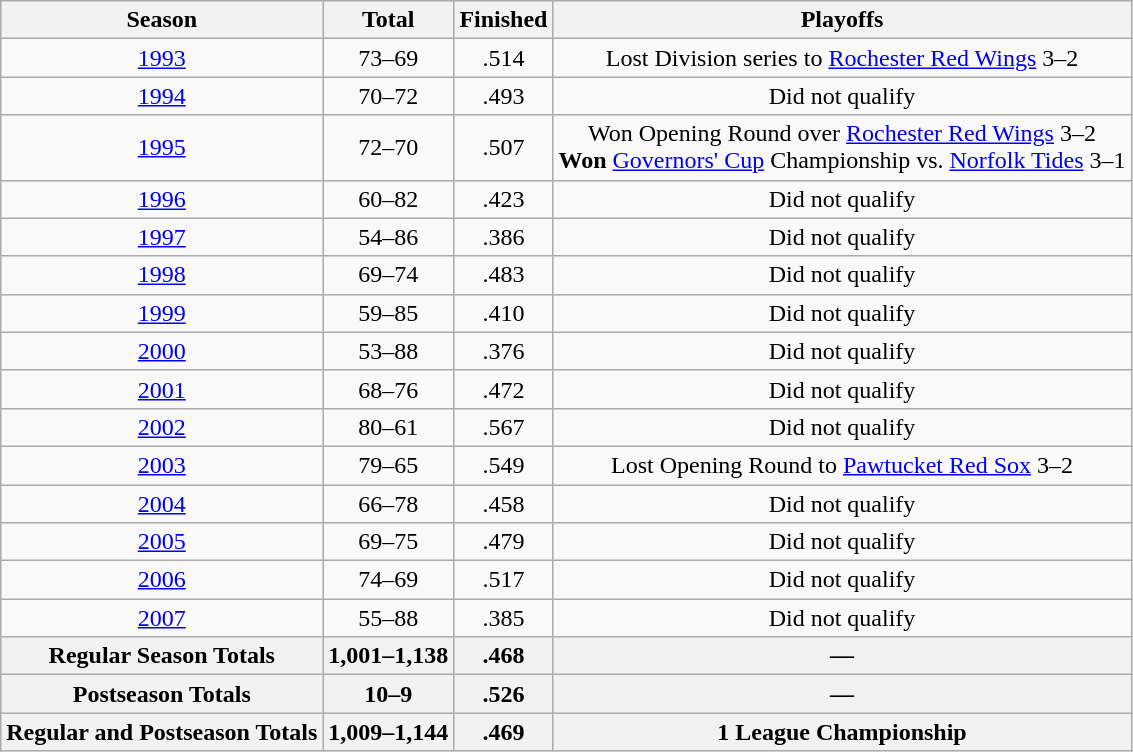<table class="wikitable" style="text-align:center">
<tr>
<th>Season</th>
<th>Total</th>
<th>Finished</th>
<th>Playoffs</th>
</tr>
<tr>
<td><a href='#'>1993</a></td>
<td>73–69</td>
<td>.514</td>
<td>Lost Division series to <a href='#'>Rochester Red Wings</a> 3–2</td>
</tr>
<tr>
<td><a href='#'>1994</a></td>
<td>70–72</td>
<td>.493</td>
<td>Did not qualify</td>
</tr>
<tr>
<td><a href='#'>1995</a></td>
<td>72–70</td>
<td>.507</td>
<td>Won Opening Round over <a href='#'>Rochester Red Wings</a> 3–2 <br> <strong>Won</strong> <a href='#'>Governors' Cup</a> Championship vs. <a href='#'>Norfolk Tides</a> 3–1</td>
</tr>
<tr>
<td><a href='#'>1996</a></td>
<td>60–82</td>
<td>.423</td>
<td>Did not qualify</td>
</tr>
<tr>
<td><a href='#'>1997</a></td>
<td>54–86</td>
<td>.386</td>
<td>Did not qualify</td>
</tr>
<tr>
<td><a href='#'>1998</a></td>
<td>69–74</td>
<td>.483</td>
<td>Did not qualify</td>
</tr>
<tr>
<td><a href='#'>1999</a></td>
<td>59–85</td>
<td>.410</td>
<td>Did not qualify</td>
</tr>
<tr>
<td><a href='#'>2000</a></td>
<td>53–88</td>
<td>.376</td>
<td>Did not qualify</td>
</tr>
<tr>
<td><a href='#'>2001</a></td>
<td>68–76</td>
<td>.472</td>
<td>Did not qualify</td>
</tr>
<tr>
<td><a href='#'>2002</a></td>
<td>80–61</td>
<td>.567</td>
<td>Did not qualify</td>
</tr>
<tr>
<td><a href='#'>2003</a></td>
<td>79–65</td>
<td>.549</td>
<td>Lost Opening Round to <a href='#'>Pawtucket Red Sox</a> 3–2</td>
</tr>
<tr>
<td><a href='#'>2004</a></td>
<td>66–78</td>
<td>.458</td>
<td>Did not qualify</td>
</tr>
<tr>
<td><a href='#'>2005</a></td>
<td>69–75</td>
<td>.479</td>
<td>Did not qualify</td>
</tr>
<tr>
<td><a href='#'>2006</a></td>
<td>74–69</td>
<td>.517</td>
<td>Did not qualify</td>
</tr>
<tr>
<td><a href='#'>2007</a></td>
<td>55–88</td>
<td>.385</td>
<td>Did not qualify</td>
</tr>
<tr>
<th>Regular Season Totals</th>
<th>1,001–1,138</th>
<th>.468</th>
<th>—</th>
</tr>
<tr>
<th>Postseason Totals</th>
<th>10–9</th>
<th>.526</th>
<th>—</th>
</tr>
<tr>
<th>Regular and Postseason Totals</th>
<th>1,009–1,144</th>
<th>.469</th>
<th>1 League Championship</th>
</tr>
</table>
